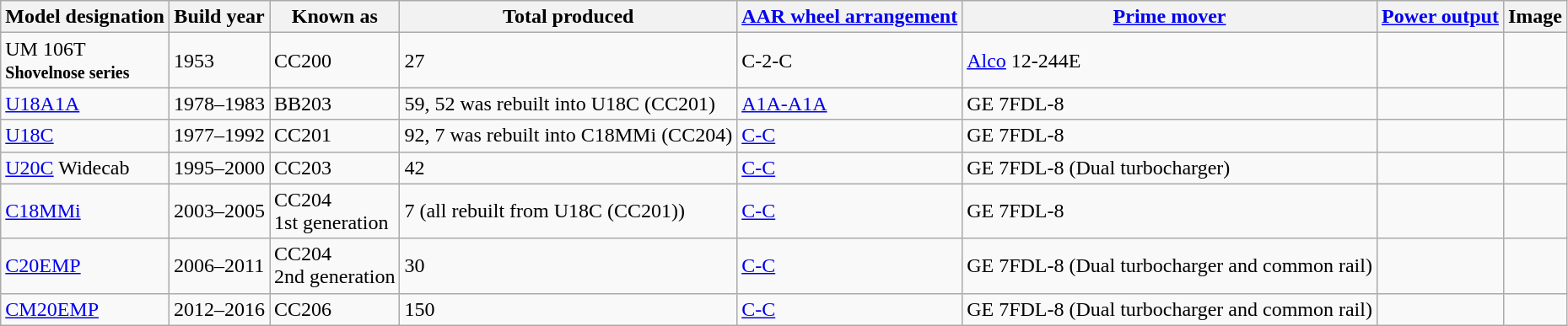<table class=wikitable sotable>
<tr>
<th>Model designation</th>
<th>Build year</th>
<th>Known as</th>
<th>Total produced</th>
<th><a href='#'>AAR wheel arrangement</a></th>
<th><a href='#'>Prime mover</a></th>
<th><a href='#'>Power output</a></th>
<th>Image</th>
</tr>
<tr>
<td>UM 106T <br><small><strong>Shovelnose series</strong></small></td>
<td>1953</td>
<td>CC200</td>
<td>27</td>
<td>C-2-C</td>
<td><a href='#'>Alco</a> 12-244E</td>
<td></td>
<td></td>
</tr>
<tr>
<td><a href='#'>U18A1A</a></td>
<td>1978–1983</td>
<td>BB203</td>
<td>59, 52 was rebuilt into U18C (CC201)</td>
<td><a href='#'>A1A-A1A</a></td>
<td>GE 7FDL-8</td>
<td></td>
<td></td>
</tr>
<tr>
<td><a href='#'>U18C</a></td>
<td>1977–1992</td>
<td>CC201</td>
<td>92, 7 was rebuilt into C18MMi (CC204)</td>
<td><a href='#'>C-C</a></td>
<td>GE 7FDL-8</td>
<td></td>
<td><br> </td>
</tr>
<tr>
<td><a href='#'>U20C</a> Widecab</td>
<td>1995–2000</td>
<td>CC203</td>
<td>42</td>
<td><a href='#'>C-C</a></td>
<td>GE 7FDL-8 (Dual turbocharger)</td>
<td></td>
<td></td>
</tr>
<tr>
<td><a href='#'>C18MMi</a></td>
<td>2003–2005</td>
<td>CC204<br>1st generation</td>
<td>7 (all rebuilt from U18C (CC201))</td>
<td><a href='#'>C-C</a></td>
<td>GE 7FDL-8</td>
<td></td>
<td></td>
</tr>
<tr>
<td><a href='#'>C20EMP</a></td>
<td>2006–2011</td>
<td>CC204<br>2nd generation</td>
<td>30</td>
<td><a href='#'>C-C</a></td>
<td>GE 7FDL-8 (Dual turbocharger and common rail)</td>
<td></td>
<td></td>
</tr>
<tr>
<td><a href='#'>CM20EMP</a></td>
<td>2012–2016</td>
<td>CC206</td>
<td>150</td>
<td><a href='#'>C-C</a></td>
<td>GE 7FDL-8 (Dual turbocharger and common rail)</td>
<td></td>
<td></td>
</tr>
</table>
